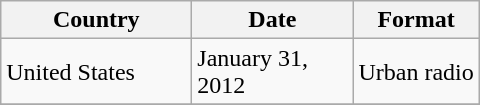<table class="wikitable">
<tr>
<th width="120">Country</th>
<th width="100">Date</th>
<th>Format</th>
</tr>
<tr>
<td>United States</td>
<td>January 31, 2012</td>
<td>Urban radio</td>
</tr>
<tr>
</tr>
</table>
